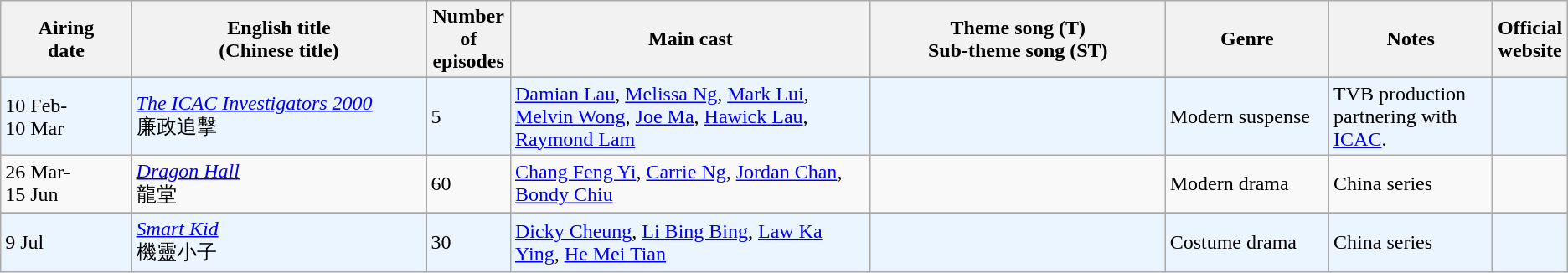<table class="wikitable">
<tr>
<th align=center width=8% bgcolor="silver">Airing<br>date</th>
<th align=center width=18% bgcolor="silver">English title <br> (Chinese title)</th>
<th align=center width=5% bgcolor="silver">Number of episodes</th>
<th align=center width=22% bgcolor="silver">Main cast</th>
<th align=center width=18% bgcolor="silver">Theme song (T) <br>Sub-theme song (ST)</th>
<th align=center width=10% bgcolor="silver">Genre</th>
<th align=center width=10% bgcolor="silver">Notes</th>
<th align=center width=1% bgcolor="silver">Official website</th>
</tr>
<tr>
</tr>
<tr ---- bgcolor="#ebf5ff">
<td>10 Feb- <br> 10 Mar</td>
<td><em><a href='#'>The ICAC Investigators 2000</a></em> <br> 廉政追擊</td>
<td>5</td>
<td><a href='#'>Damian Lau</a>, <a href='#'>Melissa Ng</a>, <a href='#'>Mark Lui</a>, <a href='#'>Melvin Wong</a>, <a href='#'>Joe Ma</a>, <a href='#'>Hawick Lau</a>, <a href='#'>Raymond Lam</a></td>
<td></td>
<td>Modern suspense</td>
<td>TVB production partnering with <a href='#'>ICAC</a>.</td>
<td></td>
</tr>
<tr>
<td>26 Mar- <br> 15 Jun</td>
<td><em><a href='#'>Dragon Hall</a></em> <br> 龍堂</td>
<td>60</td>
<td><a href='#'>Chang Feng Yi</a>, <a href='#'>Carrie Ng</a>, <a href='#'>Jordan Chan</a>, <a href='#'>Bondy Chiu</a></td>
<td></td>
<td>Modern drama</td>
<td>China series</td>
<td></td>
</tr>
<tr>
</tr>
<tr ---- bgcolor="#ebf5ff">
<td>9 Jul</td>
<td><em><a href='#'>Smart Kid</a></em> <br> 機靈小子</td>
<td>30</td>
<td><a href='#'>Dicky Cheung</a>, <a href='#'>Li Bing Bing</a>, <a href='#'>Law Ka Ying</a>, <a href='#'>He Mei Tian</a></td>
<td></td>
<td>Costume drama</td>
<td>China series</td>
<td></td>
</tr>
</table>
